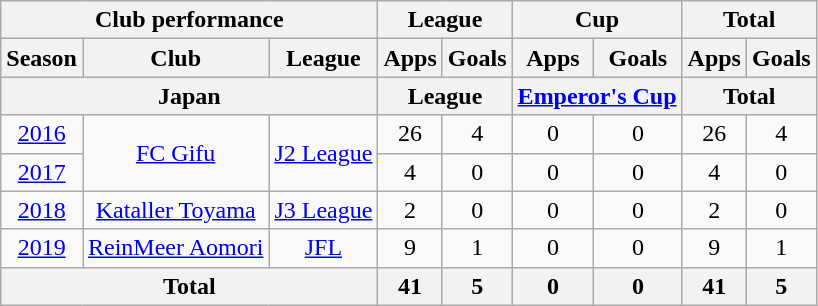<table class="wikitable" style="text-align:center;">
<tr>
<th colspan=3>Club performance</th>
<th colspan=2>League</th>
<th colspan=2>Cup</th>
<th colspan=2>Total</th>
</tr>
<tr>
<th>Season</th>
<th>Club</th>
<th>League</th>
<th>Apps</th>
<th>Goals</th>
<th>Apps</th>
<th>Goals</th>
<th>Apps</th>
<th>Goals</th>
</tr>
<tr>
<th colspan=3>Japan</th>
<th colspan=2>League</th>
<th colspan=2><a href='#'>Emperor's Cup</a></th>
<th colspan=2>Total</th>
</tr>
<tr>
<td><a href='#'>2016</a></td>
<td rowspan="2"><a href='#'>FC Gifu</a></td>
<td rowspan="2"><a href='#'>J2 League</a></td>
<td>26</td>
<td>4</td>
<td>0</td>
<td>0</td>
<td>26</td>
<td>4</td>
</tr>
<tr>
<td><a href='#'>2017</a></td>
<td>4</td>
<td>0</td>
<td>0</td>
<td>0</td>
<td>4</td>
<td>0</td>
</tr>
<tr>
<td><a href='#'>2018</a></td>
<td><a href='#'>Kataller Toyama</a></td>
<td><a href='#'>J3 League</a></td>
<td>2</td>
<td>0</td>
<td>0</td>
<td>0</td>
<td>2</td>
<td>0</td>
</tr>
<tr>
<td><a href='#'>2019</a></td>
<td><a href='#'>ReinMeer Aomori</a></td>
<td><a href='#'>JFL</a></td>
<td>9</td>
<td>1</td>
<td>0</td>
<td>0</td>
<td>9</td>
<td>1</td>
</tr>
<tr>
<th colspan=3>Total</th>
<th>41</th>
<th>5</th>
<th>0</th>
<th>0</th>
<th>41</th>
<th>5</th>
</tr>
</table>
